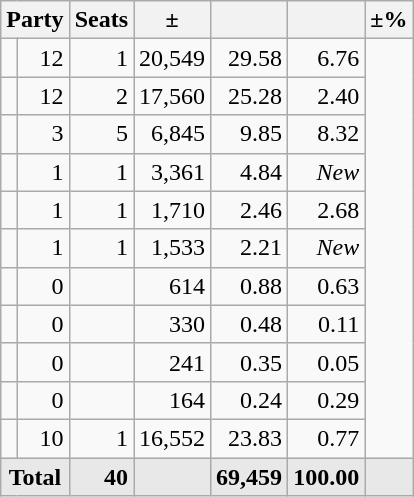<table class=wikitable>
<tr>
<th colspan=2 align=center>Party</th>
<th>Seats</th>
<th>±</th>
<th></th>
<th></th>
<th>±%</th>
</tr>
<tr>
<td></td>
<td align=right>12</td>
<td align=right>1</td>
<td align=right>20,549</td>
<td align=right>29.58</td>
<td align=right>6.76</td>
</tr>
<tr>
<td></td>
<td align=right>12</td>
<td align=right>2</td>
<td align=right>17,560</td>
<td align=right>25.28</td>
<td align=right>2.40</td>
</tr>
<tr>
<td></td>
<td align=right>3</td>
<td align=right>5</td>
<td align=right>6,845</td>
<td align=right>9.85</td>
<td align=right>8.32</td>
</tr>
<tr>
<td></td>
<td align=right>1</td>
<td align=right>1</td>
<td align=right>3,361</td>
<td align=right>4.84</td>
<td align=right><em>New</em></td>
</tr>
<tr>
<td></td>
<td align=right>1</td>
<td align=right>1</td>
<td align=right>1,710</td>
<td align=right>2.46</td>
<td align=right>2.68</td>
</tr>
<tr>
<td></td>
<td align=right>1</td>
<td align=right>1</td>
<td align=right>1,533</td>
<td align=right>2.21</td>
<td align=right><em>New</em></td>
</tr>
<tr>
<td></td>
<td align=right>0</td>
<td align=right></td>
<td align=right>614</td>
<td align=right>0.88</td>
<td align=right>0.63</td>
</tr>
<tr>
<td></td>
<td align=right>0</td>
<td align=right></td>
<td align=right>330</td>
<td align=right>0.48</td>
<td align=right>0.11</td>
</tr>
<tr>
<td></td>
<td align=right>0</td>
<td align=right></td>
<td align=right>241</td>
<td align=right>0.35</td>
<td align=right>0.05</td>
</tr>
<tr>
<td></td>
<td align=right>0</td>
<td align=right></td>
<td align=right>164</td>
<td align=right>0.24</td>
<td align=right>0.29</td>
</tr>
<tr>
<td></td>
<td align=right>10</td>
<td align=right>1</td>
<td align=right>16,552</td>
<td align=right>23.83</td>
<td align=right>0.77</td>
</tr>
<tr style="font-weight:bold; background:rgb(232,232,232);">
<td colspan=2 align=center>Total</td>
<td align=right>40</td>
<td align=center></td>
<td align=right>69,459</td>
<td align=center>100.00</td>
<td align=center></td>
</tr>
</table>
